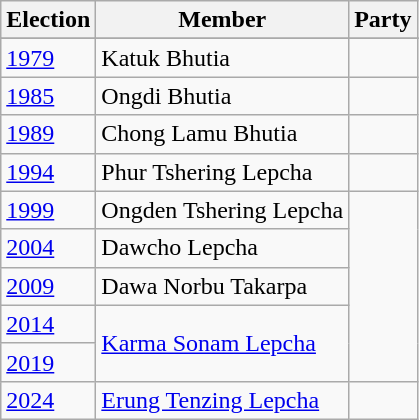<table class="wikitable sortable">
<tr>
<th>Election</th>
<th>Member</th>
<th colspan=2>Party</th>
</tr>
<tr>
</tr>
<tr>
<td><a href='#'>1979</a></td>
<td>Katuk Bhutia</td>
<td></td>
</tr>
<tr>
<td><a href='#'>1985</a></td>
<td>Ongdi Bhutia</td>
<td></td>
</tr>
<tr>
<td><a href='#'>1989</a></td>
<td>Chong Lamu Bhutia</td>
</tr>
<tr>
<td><a href='#'>1994</a></td>
<td>Phur Tshering  Lepcha</td>
<td></td>
</tr>
<tr>
<td><a href='#'>1999</a></td>
<td>Ongden Tshering Lepcha</td>
</tr>
<tr>
<td><a href='#'>2004</a></td>
<td>Dawcho Lepcha</td>
</tr>
<tr>
<td><a href='#'>2009</a></td>
<td>Dawa Norbu Takarpa</td>
</tr>
<tr>
<td><a href='#'>2014</a></td>
<td rowspan=2><a href='#'>Karma Sonam Lepcha</a></td>
</tr>
<tr>
<td><a href='#'>2019</a></td>
</tr>
<tr>
<td><a href='#'>2024</a></td>
<td><a href='#'>Erung Tenzing Lepcha</a></td>
<td></td>
</tr>
</table>
